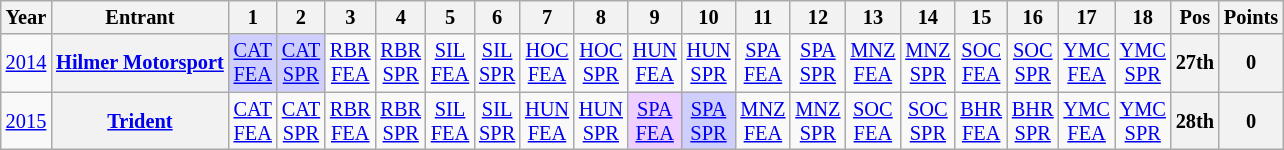<table class="wikitable" style="text-align:center; font-size:85%">
<tr>
<th>Year</th>
<th>Entrant</th>
<th>1</th>
<th>2</th>
<th>3</th>
<th>4</th>
<th>5</th>
<th>6</th>
<th>7</th>
<th>8</th>
<th>9</th>
<th>10</th>
<th>11</th>
<th>12</th>
<th>13</th>
<th>14</th>
<th>15</th>
<th>16</th>
<th>17</th>
<th>18</th>
<th>Pos</th>
<th>Points</th>
</tr>
<tr>
<td><a href='#'>2014</a></td>
<th nowrap><a href='#'>Hilmer Motorsport</a></th>
<td style="background:#CFCFFF;"><a href='#'>CAT<br>FEA</a><br></td>
<td style="background:#CFCFFF;"><a href='#'>CAT<br>SPR</a><br></td>
<td><a href='#'>RBR<br>FEA</a></td>
<td><a href='#'>RBR<br>SPR</a></td>
<td><a href='#'>SIL<br>FEA</a></td>
<td><a href='#'>SIL<br>SPR</a></td>
<td><a href='#'>HOC<br>FEA</a></td>
<td><a href='#'>HOC<br>SPR</a></td>
<td><a href='#'>HUN<br>FEA</a></td>
<td><a href='#'>HUN<br>SPR</a></td>
<td><a href='#'>SPA<br>FEA</a></td>
<td><a href='#'>SPA<br>SPR</a></td>
<td><a href='#'>MNZ<br>FEA</a></td>
<td><a href='#'>MNZ<br>SPR</a></td>
<td><a href='#'>SOC<br>FEA</a></td>
<td><a href='#'>SOC<br>SPR</a></td>
<td><a href='#'>YMC<br>FEA</a></td>
<td><a href='#'>YMC<br>SPR</a></td>
<th>27th</th>
<th>0</th>
</tr>
<tr>
<td><a href='#'>2015</a></td>
<th nowrap><a href='#'>Trident</a></th>
<td><a href='#'>CAT<br>FEA</a></td>
<td><a href='#'>CAT<br>SPR</a></td>
<td><a href='#'>RBR<br>FEA</a></td>
<td><a href='#'>RBR<br>SPR</a></td>
<td><a href='#'>SIL<br>FEA</a></td>
<td><a href='#'>SIL<br>SPR</a></td>
<td><a href='#'>HUN<br>FEA</a></td>
<td><a href='#'>HUN<br>SPR</a></td>
<td style="background:#EFCFFF;"><a href='#'>SPA<br>FEA</a><br></td>
<td style="background:#CFCFFF;"><a href='#'>SPA<br>SPR</a><br></td>
<td><a href='#'>MNZ<br>FEA</a></td>
<td><a href='#'>MNZ<br>SPR</a></td>
<td><a href='#'>SOC<br>FEA</a></td>
<td><a href='#'>SOC<br>SPR</a></td>
<td><a href='#'>BHR<br>FEA</a></td>
<td><a href='#'>BHR<br>SPR</a></td>
<td><a href='#'>YMC<br>FEA</a></td>
<td><a href='#'>YMC<br>SPR</a></td>
<th>28th</th>
<th>0</th>
</tr>
</table>
